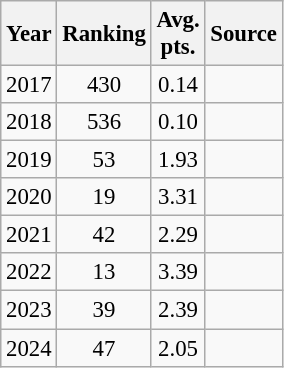<table class="wikitable" style="text-align:center; font-size: 95%;">
<tr>
<th>Year</th>
<th>Ranking</th>
<th>Avg.<br> pts.</th>
<th>Source</th>
</tr>
<tr>
<td>2017</td>
<td>430</td>
<td>0.14</td>
<td></td>
</tr>
<tr>
<td>2018</td>
<td>536</td>
<td>0.10</td>
<td></td>
</tr>
<tr>
<td>2019</td>
<td>53</td>
<td>1.93</td>
<td></td>
</tr>
<tr>
<td>2020</td>
<td>19</td>
<td>3.31</td>
<td></td>
</tr>
<tr>
<td>2021</td>
<td>42</td>
<td>2.29</td>
<td></td>
</tr>
<tr>
<td>2022</td>
<td>13</td>
<td>3.39</td>
<td></td>
</tr>
<tr>
<td>2023</td>
<td>39</td>
<td>2.39</td>
<td></td>
</tr>
<tr>
<td>2024</td>
<td>47</td>
<td>2.05</td>
<td></td>
</tr>
</table>
